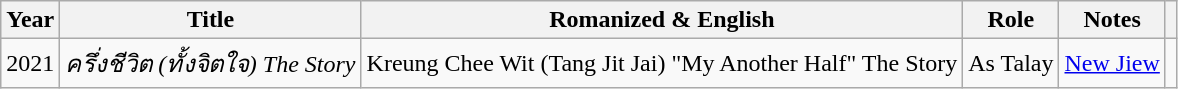<table class="wikitable sortable plainrowheaders">
<tr>
<th scope="col">Year</th>
<th scope="col">Title</th>
<th scope="col">Romanized & English</th>
<th scope="col">Role</th>
<th scope="col" class="unsortable">Notes</th>
<th scope="col" class="unsortable"></th>
</tr>
<tr>
<td>2021</td>
<td><em>ครึ่งชีวิต (ทั้งจิตใจ) The Story</em></td>
<td>Kreung Chee Wit (Tang Jit Jai) "My Another Half" The Story</td>
<td>As Talay</td>
<td><a href='#'>New Jiew</a></td>
<td></td>
</tr>
</table>
